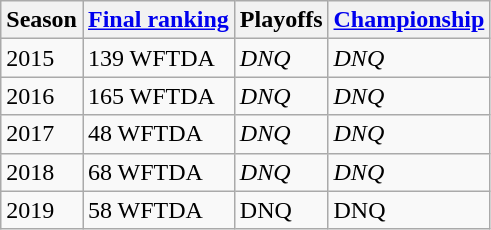<table class="wikitable sortable">
<tr>
<th>Season</th>
<th><a href='#'>Final ranking</a></th>
<th>Playoffs</th>
<th><a href='#'>Championship</a></th>
</tr>
<tr>
<td>2015</td>
<td>139 WFTDA</td>
<td><em>DNQ</em></td>
<td><em>DNQ</em></td>
</tr>
<tr>
<td>2016</td>
<td>165 WFTDA</td>
<td><em>DNQ</em></td>
<td><em>DNQ</em></td>
</tr>
<tr>
<td>2017</td>
<td>48 WFTDA</td>
<td><em>DNQ</em></td>
<td><em>DNQ</em></td>
</tr>
<tr>
<td>2018</td>
<td>68 WFTDA</td>
<td><em>DNQ</em></td>
<td><em>DNQ</em></td>
</tr>
<tr>
<td>2019</td>
<td>58 WFTDA</td>
<td>DNQ</td>
<td>DNQ</td>
</tr>
</table>
